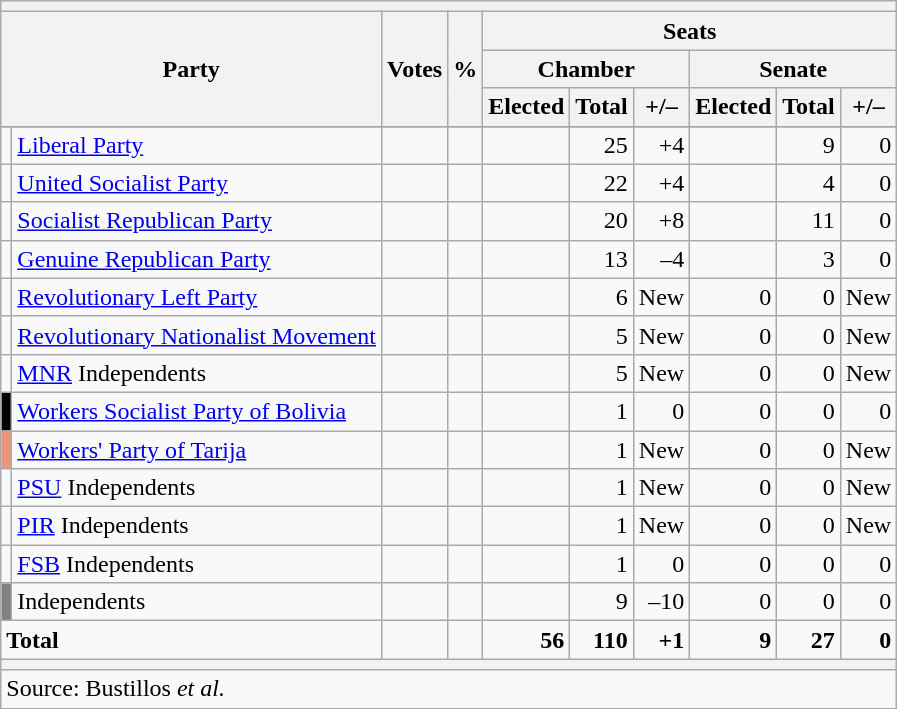<table class="wikitable sortable" style=text-align:right>
<tr>
<th colspan=10 align=center> </th>
</tr>
<tr>
<th rowspan=3 colspan=2>Party</th>
<th rowspan=3>Votes</th>
<th rowspan=3>%</th>
<th colspan=6>Seats</th>
</tr>
<tr>
<th colspan=3>Chamber</th>
<th colspan=3>Senate</th>
</tr>
<tr>
<th>Elected</th>
<th>Total</th>
<th>+/–</th>
<th>Elected</th>
<th>Total</th>
<th>+/–</th>
</tr>
<tr>
</tr>
<tr>
<td bgcolor=></td>
<td align=left><a href='#'>Liberal Party</a></td>
<td></td>
<td></td>
<td></td>
<td>25</td>
<td>+4</td>
<td></td>
<td>9</td>
<td>0</td>
</tr>
<tr>
<td bgcolor=></td>
<td align=left><a href='#'>United Socialist Party</a></td>
<td></td>
<td></td>
<td></td>
<td>22</td>
<td>+4</td>
<td></td>
<td>4</td>
<td>0</td>
</tr>
<tr>
<td bgcolor=></td>
<td align=left><a href='#'>Socialist Republican Party</a></td>
<td></td>
<td></td>
<td></td>
<td>20</td>
<td>+8</td>
<td></td>
<td>11</td>
<td>0</td>
</tr>
<tr>
<td bgcolor=></td>
<td align=left><a href='#'>Genuine Republican Party</a></td>
<td></td>
<td></td>
<td></td>
<td>13</td>
<td>–4</td>
<td></td>
<td>3</td>
<td>0</td>
</tr>
<tr>
<td bgcolor=></td>
<td align=left><a href='#'>Revolutionary Left Party</a></td>
<td></td>
<td></td>
<td></td>
<td>6</td>
<td>New</td>
<td>0</td>
<td>0</td>
<td>New</td>
</tr>
<tr>
<td bgcolor=></td>
<td align=left><a href='#'>Revolutionary Nationalist Movement</a></td>
<td></td>
<td></td>
<td></td>
<td>5</td>
<td>New</td>
<td>0</td>
<td>0</td>
<td>New</td>
</tr>
<tr>
<td bgcolor=></td>
<td align=left><a href='#'>MNR</a> Independents</td>
<td></td>
<td></td>
<td></td>
<td>5</td>
<td>New</td>
<td>0</td>
<td>0</td>
<td>New</td>
</tr>
<tr>
<td bgcolor=black></td>
<td align=left><a href='#'>Workers Socialist Party of Bolivia</a></td>
<td></td>
<td></td>
<td></td>
<td>1</td>
<td>0</td>
<td>0</td>
<td>0</td>
<td>0</td>
</tr>
<tr>
<td bgcolor=darksalmon></td>
<td align=left><a href='#'>Workers' Party of Tarija</a></td>
<td></td>
<td></td>
<td></td>
<td>1</td>
<td>New</td>
<td>0</td>
<td>0</td>
<td>New</td>
</tr>
<tr>
<td bgcolor=></td>
<td align=left><a href='#'>PSU</a> Independents</td>
<td></td>
<td></td>
<td></td>
<td>1</td>
<td>New</td>
<td>0</td>
<td>0</td>
<td>New</td>
</tr>
<tr>
<td bgcolor=></td>
<td align=left><a href='#'>PIR</a> Independents</td>
<td></td>
<td></td>
<td></td>
<td>1</td>
<td>New</td>
<td>0</td>
<td>0</td>
<td>New</td>
</tr>
<tr>
<td bgcolor=></td>
<td align=left><a href='#'>FSB</a> Independents</td>
<td></td>
<td></td>
<td></td>
<td>1</td>
<td>0</td>
<td>0</td>
<td>0</td>
<td>0</td>
</tr>
<tr>
<td bgcolor=grey></td>
<td align=left>Independents</td>
<td></td>
<td></td>
<td></td>
<td>9</td>
<td>–10</td>
<td>0</td>
<td>0</td>
<td>0</td>
</tr>
<tr class=sortbottom>
<td align=left colspan=2><strong>Total</strong></td>
<td></td>
<td></td>
<td><strong>56</strong></td>
<td><strong>110</strong></td>
<td><strong>+1</strong></td>
<td><strong>9</strong></td>
<td><strong>27</strong></td>
<td><strong>0</strong></td>
</tr>
<tr class=sortbottom>
<th colspan=10></th>
</tr>
<tr class=sortbottom>
<td align=left colspan=10>Source: Bustillos <em>et al.</em></td>
</tr>
</table>
